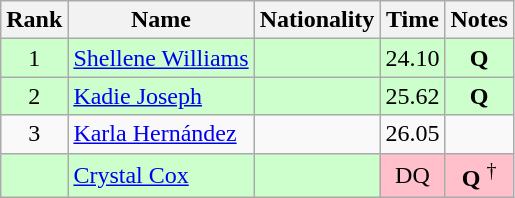<table class="wikitable sortable" style="text-align:center">
<tr>
<th>Rank</th>
<th>Name</th>
<th>Nationality</th>
<th>Time</th>
<th>Notes</th>
</tr>
<tr bgcolor=ccffcc>
<td align=center>1</td>
<td align=left><a href='#'>Shellene Williams</a></td>
<td align=left></td>
<td>24.10</td>
<td><strong>Q</strong></td>
</tr>
<tr bgcolor=ccffcc>
<td align=center>2</td>
<td align=left><a href='#'>Kadie Joseph</a></td>
<td align=left></td>
<td>25.62</td>
<td><strong>Q</strong></td>
</tr>
<tr>
<td align=center>3</td>
<td align=left><a href='#'>Karla Hernández</a></td>
<td align=left></td>
<td>26.05</td>
<td></td>
</tr>
<tr bgcolor=ccffcc>
<td align=center></td>
<td align=left><a href='#'>Crystal Cox</a></td>
<td align=left></td>
<td bgcolor=pink>DQ</td>
<td bgcolor=pink><strong>Q</strong> <sup>†</sup></td>
</tr>
</table>
